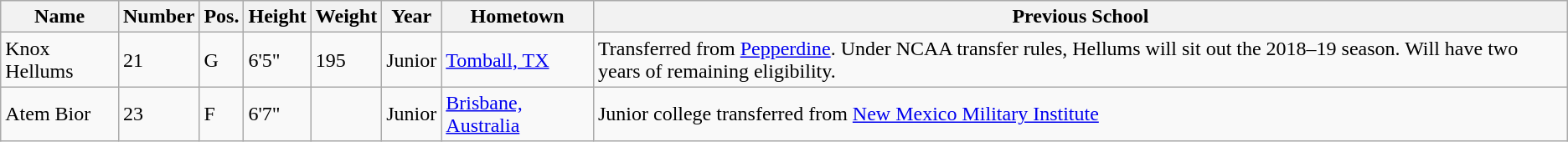<table class="wikitable sortable" border="1">
<tr>
<th>Name</th>
<th>Number</th>
<th>Pos.</th>
<th>Height</th>
<th>Weight</th>
<th>Year</th>
<th>Hometown</th>
<th class="unsortable">Previous School</th>
</tr>
<tr>
<td>Knox Hellums</td>
<td>21</td>
<td>G</td>
<td>6'5"</td>
<td>195</td>
<td>Junior</td>
<td><a href='#'>Tomball, TX</a></td>
<td>Transferred from <a href='#'>Pepperdine</a>. Under NCAA transfer rules, Hellums will sit out the 2018–19 season. Will have two years of remaining eligibility.</td>
</tr>
<tr>
<td>Atem Bior</td>
<td>23</td>
<td>F</td>
<td>6'7"</td>
<td></td>
<td>Junior</td>
<td><a href='#'>Brisbane, Australia</a></td>
<td>Junior college transferred from <a href='#'>New Mexico Military Institute</a></td>
</tr>
</table>
